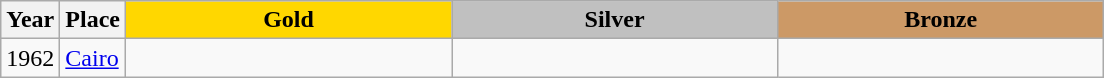<table class="wikitable">
<tr>
<th>Year</th>
<th>Place</th>
<th style="background:gold"    width="210">Gold</th>
<th style="background:silver"  width="210">Silver</th>
<th style="background:#cc9966" width="210">Bronze</th>
</tr>
<tr>
<td>1962</td>
<td> <a href='#'>Cairo</a></td>
<td></td>
<td></td>
<td></td>
</tr>
</table>
